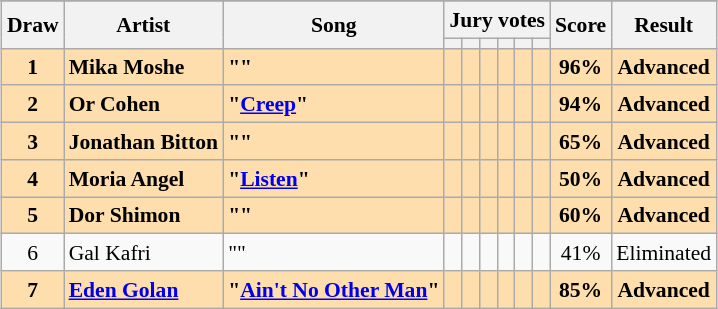<table class="sortable wikitable" style="margin: 1em auto 1em auto; text-align:center; font-size:90%; line-height:18px;">
<tr>
</tr>
<tr>
<th rowspan="2">Draw</th>
<th rowspan="2">Artist</th>
<th rowspan="2">Song</th>
<th colspan="6" class="unsortable">Jury votes</th>
<th rowspan="2">Score</th>
<th rowspan="2">Result</th>
</tr>
<tr>
<th class="unsortable"></th>
<th class="unsortable"></th>
<th class="unsortable"></th>
<th class="unsortable"></th>
<th class="unsortable"></th>
<th class="unsortable"></th>
</tr>
<tr style="font-weight:bold; background:navajowhite;">
<td>1</td>
<td align="left">Mika Moshe</td>
<td align="left">""</td>
<td></td>
<td></td>
<td></td>
<td></td>
<td></td>
<td></td>
<td>96%</td>
<td>Advanced</td>
</tr>
<tr style="font-weight:bold; background:navajowhite;">
<td>2</td>
<td align="left">Or Cohen</td>
<td align="left">"<a href='#'>Creep</a>"</td>
<td></td>
<td></td>
<td></td>
<td></td>
<td></td>
<td></td>
<td>94%</td>
<td>Advanced</td>
</tr>
<tr style="font-weight:bold; background:navajowhite;">
<td>3</td>
<td align="left">Jonathan Bitton</td>
<td align="left">""</td>
<td></td>
<td></td>
<td></td>
<td></td>
<td></td>
<td></td>
<td>65%</td>
<td>Advanced</td>
</tr>
<tr style="font-weight:bold; background:navajowhite;">
<td>4</td>
<td align="left">Moria Angel</td>
<td align="left">"<a href='#'>Listen</a>"</td>
<td></td>
<td></td>
<td></td>
<td></td>
<td></td>
<td></td>
<td>50%</td>
<td>Advanced</td>
</tr>
<tr style="font-weight:bold; background:navajowhite;">
<td>5</td>
<td align="left">Dor Shimon</td>
<td align="left">""</td>
<td></td>
<td></td>
<td></td>
<td></td>
<td></td>
<td></td>
<td>60%</td>
<td>Advanced</td>
</tr>
<tr>
<td>6</td>
<td align="left">Gal Kafri</td>
<td align="left">""</td>
<td></td>
<td></td>
<td></td>
<td></td>
<td></td>
<td></td>
<td>41%</td>
<td>Eliminated</td>
</tr>
<tr style="font-weight:bold; background:navajowhite;">
<td>7</td>
<td align="left"><a href='#'>Eden Golan</a></td>
<td align="left">"<a href='#'>Ain't No Other Man</a>"</td>
<td></td>
<td></td>
<td></td>
<td></td>
<td></td>
<td></td>
<td>85%</td>
<td>Advanced</td>
</tr>
</table>
